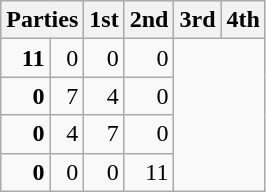<table class="wikitable" style="text-align:right;">
<tr>
<th colspan=2 style="text-align:left;">Parties</th>
<th>1st</th>
<th>2nd</th>
<th>3rd</th>
<th>4th</th>
</tr>
<tr>
<td><strong>11</strong></td>
<td>0</td>
<td>0</td>
<td>0</td>
</tr>
<tr>
<td><strong>0</strong></td>
<td>7</td>
<td>4</td>
<td>0</td>
</tr>
<tr>
<td><strong>0</strong></td>
<td>4</td>
<td>7</td>
<td>0</td>
</tr>
<tr>
<td><strong>0</strong></td>
<td>0</td>
<td>0</td>
<td>11</td>
</tr>
</table>
